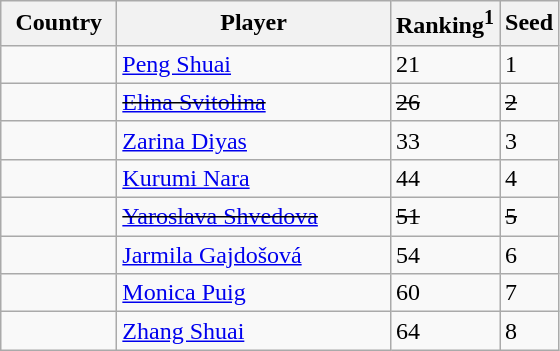<table class="sortable wikitable">
<tr>
<th width="70">Country</th>
<th width="175">Player</th>
<th>Ranking<sup>1</sup></th>
<th>Seed</th>
</tr>
<tr>
<td></td>
<td><a href='#'>Peng Shuai</a></td>
<td>21</td>
<td>1</td>
</tr>
<tr>
<td><s></s></td>
<td><s><a href='#'>Elina Svitolina</a></s></td>
<td><s>26</s></td>
<td><s>2</s></td>
</tr>
<tr>
<td></td>
<td><a href='#'>Zarina Diyas</a></td>
<td>33</td>
<td>3</td>
</tr>
<tr>
<td></td>
<td><a href='#'>Kurumi Nara</a></td>
<td>44</td>
<td>4</td>
</tr>
<tr>
<td><s></s></td>
<td><s><a href='#'>Yaroslava Shvedova</a></s></td>
<td><s>51</s></td>
<td><s>5</s></td>
</tr>
<tr>
<td></td>
<td><a href='#'>Jarmila Gajdošová</a></td>
<td>54</td>
<td>6</td>
</tr>
<tr>
<td></td>
<td><a href='#'>Monica Puig</a></td>
<td>60</td>
<td>7</td>
</tr>
<tr>
<td></td>
<td><a href='#'>Zhang Shuai</a></td>
<td>64</td>
<td>8</td>
</tr>
</table>
